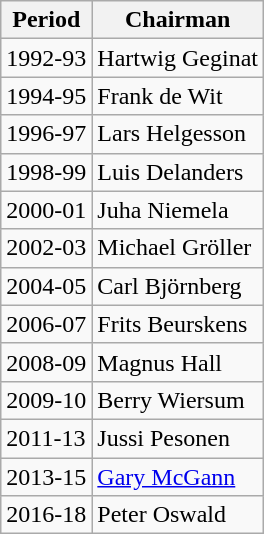<table class="wikitable">
<tr>
<th>Period</th>
<th>Chairman</th>
</tr>
<tr>
<td>1992-93</td>
<td>Hartwig Geginat</td>
</tr>
<tr>
<td>1994-95</td>
<td>Frank de Wit</td>
</tr>
<tr>
<td>1996-97</td>
<td>Lars Helgesson</td>
</tr>
<tr>
<td>1998-99</td>
<td>Luis Delanders</td>
</tr>
<tr>
<td>2000-01</td>
<td>Juha Niemela</td>
</tr>
<tr>
<td>2002-03</td>
<td>Michael Gröller</td>
</tr>
<tr>
<td>2004-05</td>
<td>Carl Björnberg</td>
</tr>
<tr>
<td>2006-07</td>
<td>Frits Beurskens</td>
</tr>
<tr>
<td>2008-09</td>
<td>Magnus Hall</td>
</tr>
<tr>
<td>2009-10</td>
<td>Berry Wiersum</td>
</tr>
<tr>
<td>2011-13</td>
<td>Jussi Pesonen</td>
</tr>
<tr>
<td>2013-15</td>
<td><a href='#'>Gary McGann</a></td>
</tr>
<tr>
<td>2016-18</td>
<td>Peter Oswald</td>
</tr>
</table>
